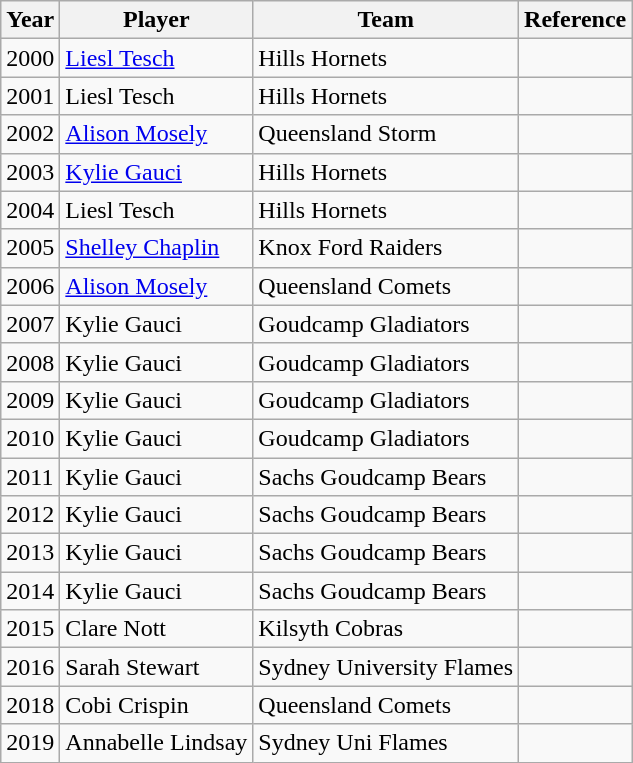<table class="wikitable">
<tr>
<th>Year</th>
<th>Player</th>
<th>Team</th>
<th>Reference</th>
</tr>
<tr>
<td>2000</td>
<td><a href='#'>Liesl Tesch</a></td>
<td>Hills Hornets</td>
<td></td>
</tr>
<tr>
<td>2001</td>
<td>Liesl Tesch</td>
<td>Hills Hornets</td>
<td></td>
</tr>
<tr>
<td>2002</td>
<td><a href='#'>Alison Mosely</a></td>
<td>Queensland Storm</td>
<td></td>
</tr>
<tr>
<td>2003</td>
<td><a href='#'>Kylie Gauci</a></td>
<td>Hills Hornets</td>
<td></td>
</tr>
<tr>
<td>2004</td>
<td>Liesl Tesch</td>
<td>Hills Hornets</td>
<td></td>
</tr>
<tr>
<td>2005</td>
<td><a href='#'>Shelley Chaplin</a></td>
<td>Knox Ford Raiders</td>
<td></td>
</tr>
<tr>
<td>2006</td>
<td><a href='#'>Alison Mosely</a></td>
<td>Queensland Comets</td>
<td></td>
</tr>
<tr>
<td>2007</td>
<td>Kylie Gauci</td>
<td>Goudcamp Gladiators</td>
<td></td>
</tr>
<tr>
<td>2008</td>
<td>Kylie Gauci</td>
<td>Goudcamp Gladiators</td>
<td></td>
</tr>
<tr>
<td>2009</td>
<td>Kylie Gauci</td>
<td>Goudcamp Gladiators</td>
<td></td>
</tr>
<tr>
<td>2010</td>
<td>Kylie Gauci</td>
<td>Goudcamp Gladiators</td>
<td></td>
</tr>
<tr>
<td>2011</td>
<td>Kylie Gauci</td>
<td>Sachs Goudcamp Bears</td>
<td></td>
</tr>
<tr>
<td>2012</td>
<td>Kylie Gauci</td>
<td>Sachs Goudcamp Bears</td>
<td></td>
</tr>
<tr>
<td>2013</td>
<td>Kylie Gauci</td>
<td>Sachs Goudcamp Bears</td>
<td></td>
</tr>
<tr>
<td>2014</td>
<td>Kylie Gauci</td>
<td>Sachs Goudcamp Bears</td>
<td></td>
</tr>
<tr>
<td>2015</td>
<td>Clare Nott</td>
<td>Kilsyth Cobras</td>
<td></td>
</tr>
<tr>
<td>2016</td>
<td>Sarah Stewart</td>
<td>Sydney University Flames</td>
<td></td>
</tr>
<tr>
<td>2018</td>
<td>Cobi Crispin</td>
<td>Queensland Comets</td>
<td></td>
</tr>
<tr>
<td>2019</td>
<td>Annabelle Lindsay</td>
<td>Sydney Uni Flames</td>
<td></td>
</tr>
</table>
